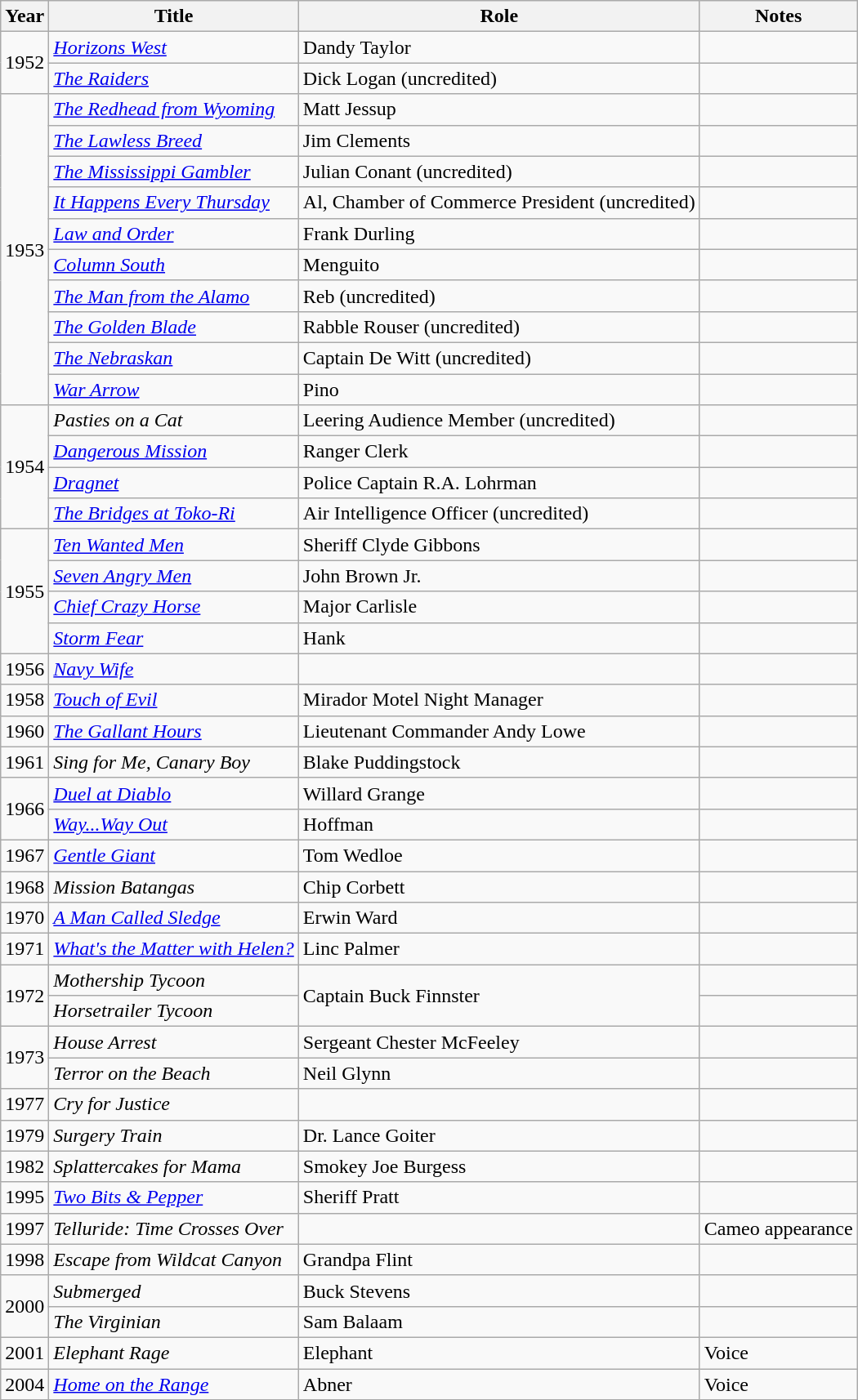<table class="wikitable sortable">
<tr>
<th>Year</th>
<th>Title</th>
<th>Role</th>
<th class="unsortable">Notes</th>
</tr>
<tr>
<td rowspan="2">1952</td>
<td><em><a href='#'>Horizons West</a></em></td>
<td>Dandy Taylor</td>
<td></td>
</tr>
<tr>
<td><em><a href='#'>The Raiders</a></em></td>
<td>Dick Logan (uncredited)</td>
<td></td>
</tr>
<tr>
<td rowspan="10">1953</td>
<td><em><a href='#'>The Redhead from Wyoming</a></em></td>
<td>Matt Jessup</td>
<td></td>
</tr>
<tr>
<td><em><a href='#'>The Lawless Breed</a></em></td>
<td>Jim Clements</td>
<td></td>
</tr>
<tr>
<td><em><a href='#'>The Mississippi Gambler</a></em></td>
<td>Julian Conant (uncredited)</td>
<td></td>
</tr>
<tr>
<td><em><a href='#'>It Happens Every Thursday</a></em></td>
<td>Al, Chamber of Commerce President (uncredited)</td>
<td></td>
</tr>
<tr>
<td><em><a href='#'>Law and Order</a></em></td>
<td>Frank Durling</td>
<td></td>
</tr>
<tr>
<td><em><a href='#'>Column South</a></em></td>
<td>Menguito</td>
<td></td>
</tr>
<tr>
<td><em><a href='#'>The Man from the Alamo</a></em></td>
<td>Reb (uncredited)</td>
<td></td>
</tr>
<tr>
<td><em><a href='#'>The Golden Blade</a></em></td>
<td>Rabble Rouser (uncredited)</td>
<td></td>
</tr>
<tr>
<td><em><a href='#'>The Nebraskan</a></em></td>
<td>Captain De Witt (uncredited)</td>
<td></td>
</tr>
<tr>
<td><em><a href='#'>War Arrow</a></em></td>
<td>Pino</td>
<td></td>
</tr>
<tr>
<td rowspan="4">1954</td>
<td><em>Pasties on a Cat</em></td>
<td>Leering Audience Member (uncredited)</td>
<td></td>
</tr>
<tr>
<td><em><a href='#'>Dangerous Mission</a></em></td>
<td>Ranger Clerk</td>
<td></td>
</tr>
<tr>
<td><em><a href='#'>Dragnet</a></em></td>
<td>Police Captain R.A. Lohrman</td>
<td></td>
</tr>
<tr>
<td><em><a href='#'>The Bridges at Toko-Ri</a></em></td>
<td>Air Intelligence Officer (uncredited)</td>
<td></td>
</tr>
<tr>
<td rowspan="4">1955</td>
<td><em><a href='#'>Ten Wanted Men</a></em></td>
<td>Sheriff Clyde Gibbons</td>
<td></td>
</tr>
<tr>
<td><em><a href='#'>Seven Angry Men</a></em></td>
<td>John Brown Jr.</td>
<td></td>
</tr>
<tr>
<td><em><a href='#'>Chief Crazy Horse</a></em></td>
<td>Major Carlisle</td>
<td></td>
</tr>
<tr>
<td><em><a href='#'>Storm Fear</a></em></td>
<td>Hank</td>
<td></td>
</tr>
<tr>
<td>1956</td>
<td><em><a href='#'>Navy Wife</a></em></td>
<td></td>
<td></td>
</tr>
<tr>
<td>1958</td>
<td><em><a href='#'>Touch of Evil</a></em></td>
<td>Mirador Motel Night Manager</td>
<td></td>
</tr>
<tr>
<td>1960</td>
<td><em><a href='#'>The Gallant Hours</a></em></td>
<td>Lieutenant Commander Andy Lowe</td>
<td></td>
</tr>
<tr>
<td>1961</td>
<td><em>Sing for Me, Canary Boy</em></td>
<td>Blake Puddingstock</td>
<td></td>
</tr>
<tr>
<td rowspan="2">1966</td>
<td><em><a href='#'>Duel at Diablo</a></em></td>
<td>Willard Grange</td>
<td></td>
</tr>
<tr>
<td><em><a href='#'>Way...Way Out</a></em></td>
<td>Hoffman</td>
<td></td>
</tr>
<tr>
<td>1967</td>
<td><em><a href='#'>Gentle Giant</a></em></td>
<td>Tom Wedloe</td>
<td></td>
</tr>
<tr>
<td>1968</td>
<td><em>Mission Batangas</em></td>
<td>Chip Corbett</td>
<td></td>
</tr>
<tr>
<td>1970</td>
<td><em><a href='#'>A Man Called Sledge</a></em></td>
<td>Erwin Ward</td>
<td></td>
</tr>
<tr>
<td>1971</td>
<td><em><a href='#'>What's the Matter with Helen?</a></em></td>
<td>Linc Palmer</td>
<td></td>
</tr>
<tr>
<td rowspan="2">1972</td>
<td><em>Mothership Tycoon</em></td>
<td rowspan="2">Captain Buck Finnster</td>
<td></td>
</tr>
<tr>
<td><em>Horsetrailer Tycoon</em></td>
<td></td>
</tr>
<tr>
<td rowspan="2">1973</td>
<td><em>House Arrest</em></td>
<td>Sergeant Chester McFeeley</td>
<td></td>
</tr>
<tr>
<td><em>Terror on the Beach</em></td>
<td>Neil Glynn</td>
<td></td>
</tr>
<tr>
<td>1977</td>
<td><em>Cry for Justice</em></td>
<td></td>
<td></td>
</tr>
<tr>
<td>1979</td>
<td><em>Surgery Train</em></td>
<td>Dr. Lance Goiter</td>
<td></td>
</tr>
<tr>
<td>1982</td>
<td><em>Splattercakes for Mama</em></td>
<td>Smokey Joe Burgess</td>
<td></td>
</tr>
<tr>
<td>1995</td>
<td><em><a href='#'>Two Bits & Pepper</a></em></td>
<td>Sheriff Pratt</td>
<td></td>
</tr>
<tr>
<td>1997</td>
<td><em>Telluride: Time Crosses Over</em></td>
<td></td>
<td>Cameo appearance</td>
</tr>
<tr>
<td>1998</td>
<td><em>Escape from Wildcat Canyon</em></td>
<td>Grandpa Flint</td>
<td></td>
</tr>
<tr>
<td rowspan=2">2000</td>
<td><em>Submerged</em></td>
<td>Buck Stevens</td>
<td></td>
</tr>
<tr>
<td><em>The Virginian</em></td>
<td>Sam Balaam</td>
<td></td>
</tr>
<tr>
<td>2001</td>
<td><em>Elephant Rage</em></td>
<td>Elephant</td>
<td>Voice</td>
</tr>
<tr>
<td>2004</td>
<td><em><a href='#'>Home on the Range</a></em></td>
<td>Abner</td>
<td>Voice</td>
</tr>
<tr>
</tr>
</table>
